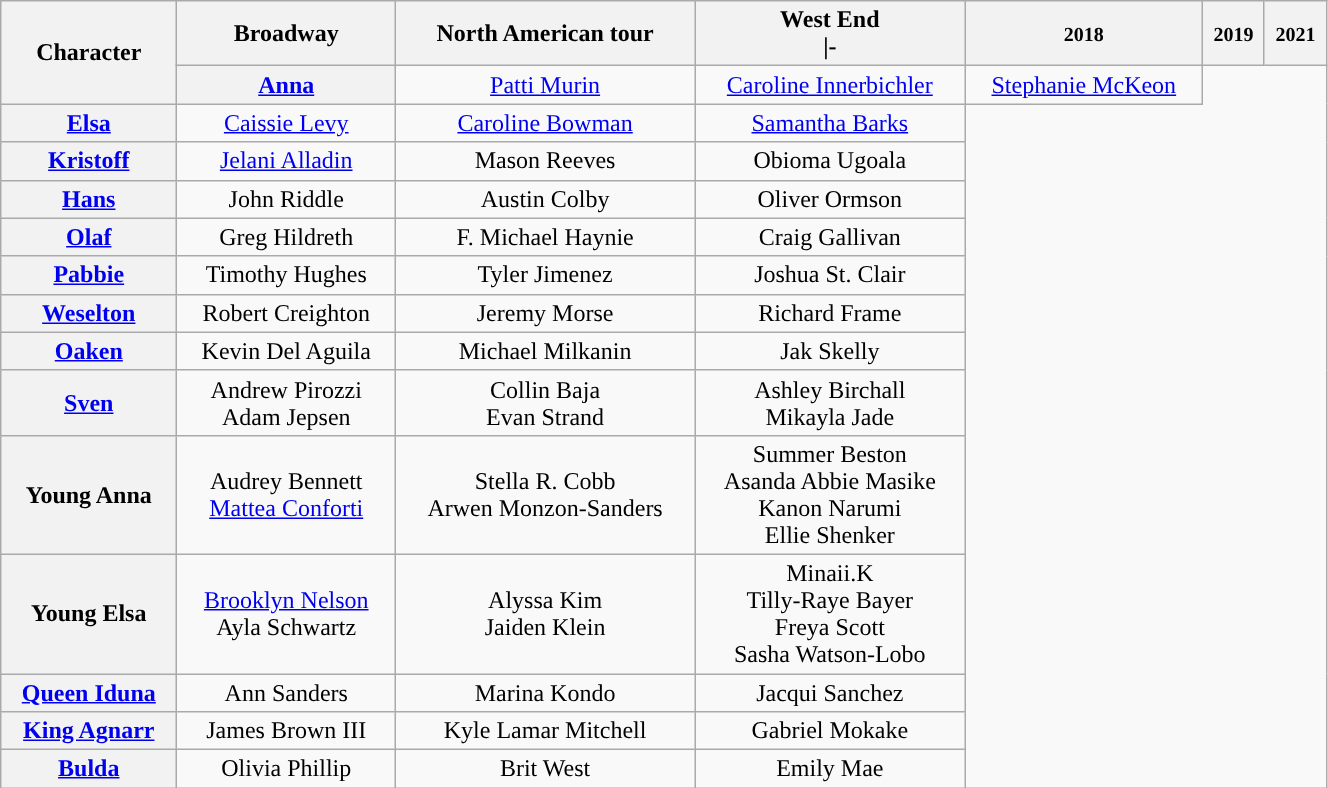<table class="wikitable" style="width:70%;">
<tr>
<th rowspan="2" "width="15%;">Character</th>
<th "width:30%;">Broadway</th>
<th "width:30%;">North American tour</th>
<th "width:30%;">West End<br>|-</th>
<th><small>2018</small></th>
<th><small>2019</small></th>
<th><small>2021</small></th>
</tr>
<tr>
<th><a href='#'>Anna</a></th>
<td align="center"><a href='#'>Patti Murin</a></td>
<td align="center"><a href='#'>Caroline Innerbichler</a></td>
<td align="center"><a href='#'>Stephanie McKeon</a></td>
</tr>
<tr>
<th><a href='#'>Elsa</a></th>
<td align="center"><a href='#'>Caissie Levy</a></td>
<td align="center"><a href='#'>Caroline Bowman</a></td>
<td align="center"><a href='#'>Samantha Barks</a></td>
</tr>
<tr>
<th><a href='#'>Kristoff</a></th>
<td align="center"><a href='#'>Jelani Alladin</a></td>
<td align="center">Mason Reeves</td>
<td align="center">Obioma Ugoala</td>
</tr>
<tr>
<th><a href='#'>Hans</a></th>
<td align="center">John Riddle</td>
<td align="center">Austin Colby</td>
<td align="center">Oliver Ormson</td>
</tr>
<tr>
<th><a href='#'>Olaf</a></th>
<td align="center">Greg Hildreth</td>
<td align="center">F. Michael Haynie</td>
<td align="center">Craig Gallivan</td>
</tr>
<tr>
<th><a href='#'>Pabbie</a></th>
<td align="center">Timothy Hughes</td>
<td align="center">Tyler Jimenez</td>
<td align="center">Joshua St. Clair</td>
</tr>
<tr>
<th><a href='#'>Weselton</a></th>
<td align="center">Robert Creighton</td>
<td align="center">Jeremy Morse</td>
<td align="center">Richard Frame</td>
</tr>
<tr>
<th><a href='#'>Oaken</a></th>
<td align="center">Kevin Del Aguila</td>
<td align="center">Michael Milkanin</td>
<td align="center">Jak Skelly</td>
</tr>
<tr>
<th><a href='#'>Sven</a></th>
<td align="center">Andrew Pirozzi <br>Adam Jepsen</td>
<td align="center">Collin Baja<br>Evan Strand</td>
<td align="center">Ashley Birchall<br>Mikayla Jade</td>
</tr>
<tr>
<th>Young Anna</th>
<td align="center">Audrey Bennett<br><a href='#'>Mattea Conforti</a></td>
<td align="center">Stella R. Cobb <br>Arwen Monzon-Sanders</td>
<td align="center">Summer Beston<br>Asanda Abbie Masike<br>Kanon Narumi<br>Ellie Shenker</td>
</tr>
<tr>
<th>Young Elsa</th>
<td align="center"><a href='#'>Brooklyn Nelson</a><br>Ayla Schwartz</td>
<td align="center">Alyssa Kim<br>Jaiden Klein</td>
<td align="center">Minaii.K<br>Tilly-Raye Bayer<br>Freya Scott<br>Sasha Watson-Lobo</td>
</tr>
<tr>
<th><a href='#'>Queen Iduna</a></th>
<td align="center">Ann Sanders</td>
<td align="center">Marina Kondo</td>
<td align="center">Jacqui Sanchez</td>
</tr>
<tr>
<th><a href='#'>King Agnarr</a></th>
<td align="center">James Brown III</td>
<td align="center">Kyle Lamar Mitchell</td>
<td align="center">Gabriel Mokake</td>
</tr>
<tr>
<th><a href='#'>Bulda</a></th>
<td align="center">Olivia Phillip</td>
<td align="center">Brit West</td>
<td align="center">Emily Mae</td>
</tr>
</table>
